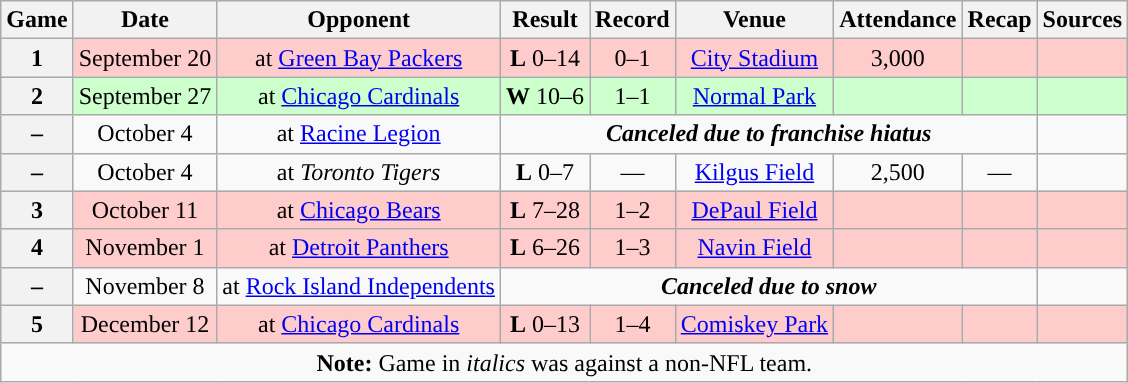<table class="wikitable" style="text-align:center">
<tr>
<th>Game</th>
<th>Date</th>
<th>Opponent</th>
<th>Result</th>
<th>Record</th>
<th>Venue</th>
<th>Attendance</th>
<th>Recap</th>
<th>Sources</th>
</tr>
<tr style="background:#fcc">
<th>1</th>
<td>September 20</td>
<td>at <a href='#'>Green Bay Packers</a></td>
<td><strong>L</strong> 0–14</td>
<td>0–1</td>
<td><a href='#'>City Stadium</a></td>
<td>3,000</td>
<td></td>
<td></td>
</tr>
<tr style="background:#cfc">
<th>2</th>
<td>September 27</td>
<td>at <a href='#'>Chicago Cardinals</a></td>
<td><strong>W</strong> 10–6</td>
<td>1–1</td>
<td><a href='#'>Normal Park</a></td>
<td></td>
<td></td>
<td></td>
</tr>
<tr>
<th>–</th>
<td>October 4</td>
<td>at <a href='#'>Racine Legion</a></td>
<td colspan="5"><strong><em>Canceled due to franchise hiatus</em></strong></td>
<td></td>
</tr>
<tr>
<th>–</th>
<td>October 4</td>
<td>at <em>Toronto Tigers</em></td>
<td><strong>L</strong> 0–7</td>
<td>—</td>
<td><a href='#'>Kilgus Field</a></td>
<td>2,500</td>
<td>—</td>
<td></td>
</tr>
<tr style="background:#fcc">
<th>3</th>
<td>October 11</td>
<td>at <a href='#'>Chicago Bears</a></td>
<td><strong>L</strong> 7–28</td>
<td>1–2</td>
<td><a href='#'>DePaul Field</a></td>
<td></td>
<td></td>
<td></td>
</tr>
<tr style="background:#fcc">
<th>4</th>
<td>November 1</td>
<td>at <a href='#'>Detroit Panthers</a></td>
<td><strong>L</strong> 6–26</td>
<td>1–3</td>
<td><a href='#'>Navin Field</a></td>
<td></td>
<td></td>
<td></td>
</tr>
<tr>
<th>–</th>
<td>November 8</td>
<td>at <a href='#'>Rock Island Independents</a></td>
<td colspan="5"><strong><em>Canceled due to snow</em></strong></td>
<td></td>
</tr>
<tr style="background:#fcc">
<th>5</th>
<td>December 12</td>
<td>at <a href='#'>Chicago Cardinals</a></td>
<td><strong>L</strong> 0–13</td>
<td>1–4</td>
<td><a href='#'>Comiskey Park</a></td>
<td></td>
<td></td>
<td></td>
</tr>
<tr>
<td colspan="10"><strong>Note: </strong>Game in <em>italics</em> was against a non-NFL team.</td>
</tr>
</table>
